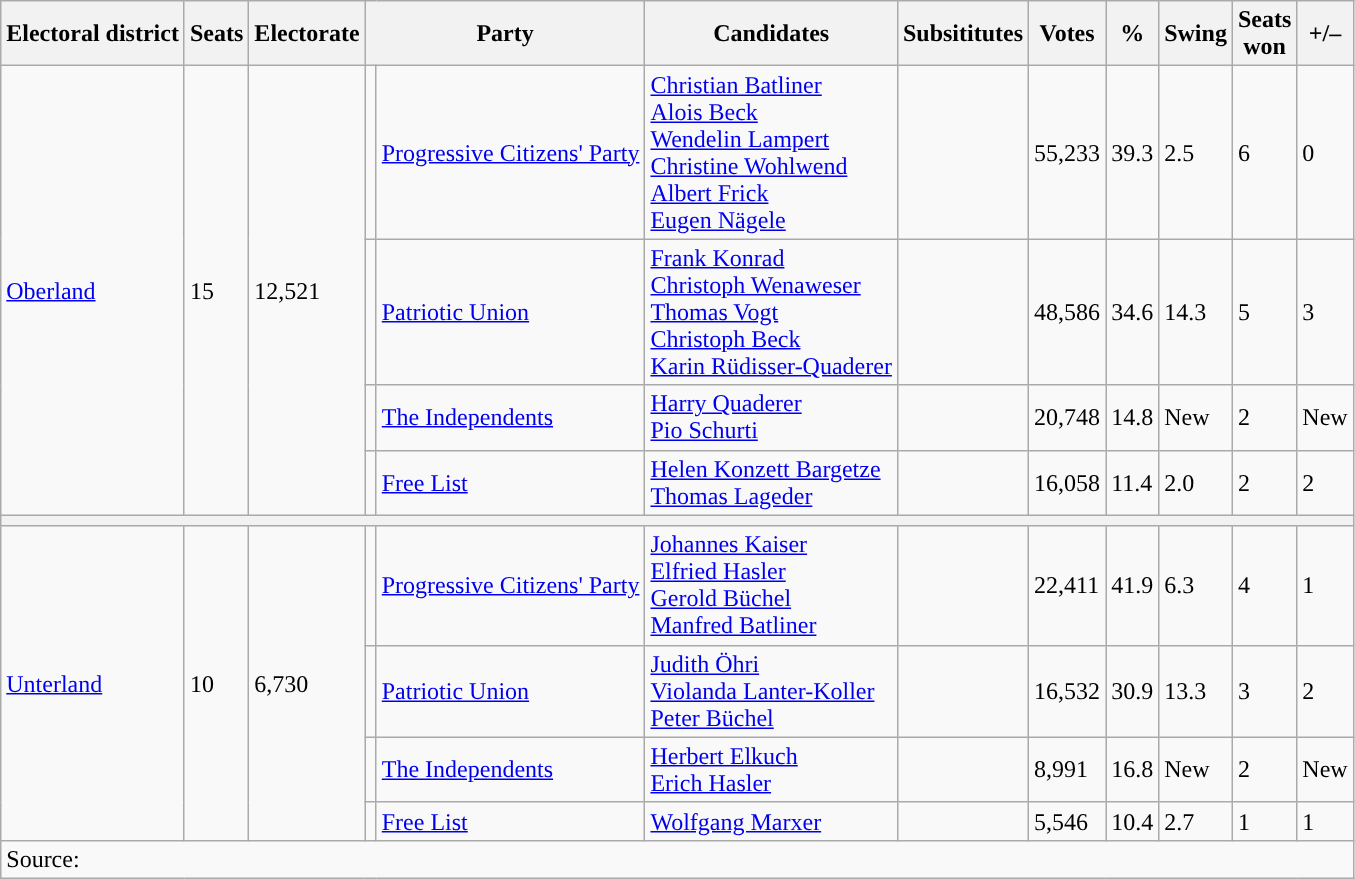<table class="wikitable">
<tr>
<th>Electoral district</th>
<th>Seats</th>
<th>Electorate</th>
<th colspan="2">Party</th>
<th>Candidates</th>
<th>Subsititutes</th>
<th>Votes</th>
<th>%</th>
<th>Swing</th>
<th>Seats<br>won</th>
<th>+/–</th>
</tr>
<tr>
<td rowspan="4"><a href='#'>Oberland</a></td>
<td rowspan="4">15</td>
<td rowspan="4">12,521</td>
<td></td>
<td><a href='#'>Progressive Citizens' Party</a></td>
<td><a href='#'>Christian Batliner</a><br><a href='#'>Alois Beck</a><br><a href='#'>Wendelin Lampert</a><br><a href='#'>Christine Wohlwend</a><br><a href='#'>Albert Frick</a><br><a href='#'>Eugen Nägele</a></td>
<td></td>
<td>55,233</td>
<td>39.3</td>
<td> 2.5</td>
<td>6</td>
<td>0</td>
</tr>
<tr>
<td></td>
<td><a href='#'>Patriotic Union</a></td>
<td><a href='#'>Frank Konrad</a><br><a href='#'>Christoph Wenaweser</a><br><a href='#'>Thomas Vogt</a><br><a href='#'>Christoph Beck</a><br><a href='#'>Karin Rüdisser-Quaderer</a></td>
<td></td>
<td>48,586</td>
<td>34.6</td>
<td> 14.3</td>
<td>5</td>
<td> 3</td>
</tr>
<tr>
<td></td>
<td><a href='#'>The Independents</a></td>
<td><a href='#'>Harry Quaderer</a><br><a href='#'>Pio Schurti</a></td>
<td></td>
<td>20,748</td>
<td>14.8</td>
<td>New</td>
<td>2</td>
<td>New</td>
</tr>
<tr>
<td></td>
<td><a href='#'>Free List</a></td>
<td><a href='#'>Helen Konzett Bargetze</a><br><a href='#'>Thomas Lageder</a></td>
<td></td>
<td>16,058</td>
<td>11.4</td>
<td> 2.0</td>
<td>2</td>
<td> 2</td>
</tr>
<tr>
<th colspan="12"></th>
</tr>
<tr>
<td rowspan="4"><a href='#'>Unterland</a></td>
<td rowspan="4">10</td>
<td rowspan="4">6,730</td>
<td></td>
<td><a href='#'>Progressive Citizens' Party</a></td>
<td><a href='#'>Johannes Kaiser</a><br><a href='#'>Elfried Hasler</a><br><a href='#'>Gerold Büchel</a><br><a href='#'>Manfred Batliner</a></td>
<td></td>
<td>22,411</td>
<td>41.9</td>
<td> 6.3</td>
<td>4</td>
<td> 1</td>
</tr>
<tr>
<td></td>
<td><a href='#'>Patriotic Union</a></td>
<td><a href='#'>Judith Öhri</a><br><a href='#'>Violanda Lanter-Koller</a><br><a href='#'>Peter Büchel</a></td>
<td></td>
<td>16,532</td>
<td>30.9</td>
<td> 13.3</td>
<td>3</td>
<td> 2</td>
</tr>
<tr>
<td></td>
<td><a href='#'>The Independents</a></td>
<td><a href='#'>Herbert Elkuch</a><br><a href='#'>Erich Hasler</a></td>
<td></td>
<td>8,991</td>
<td>16.8</td>
<td>New</td>
<td>2</td>
<td>New</td>
</tr>
<tr>
<td></td>
<td><a href='#'>Free List</a></td>
<td><a href='#'>Wolfgang Marxer</a></td>
<td></td>
<td>5,546</td>
<td>10.4</td>
<td> 2.7</td>
<td>1</td>
<td> 1</td>
</tr>
<tr>
<td colspan="12">Source: </td>
</tr>
</table>
